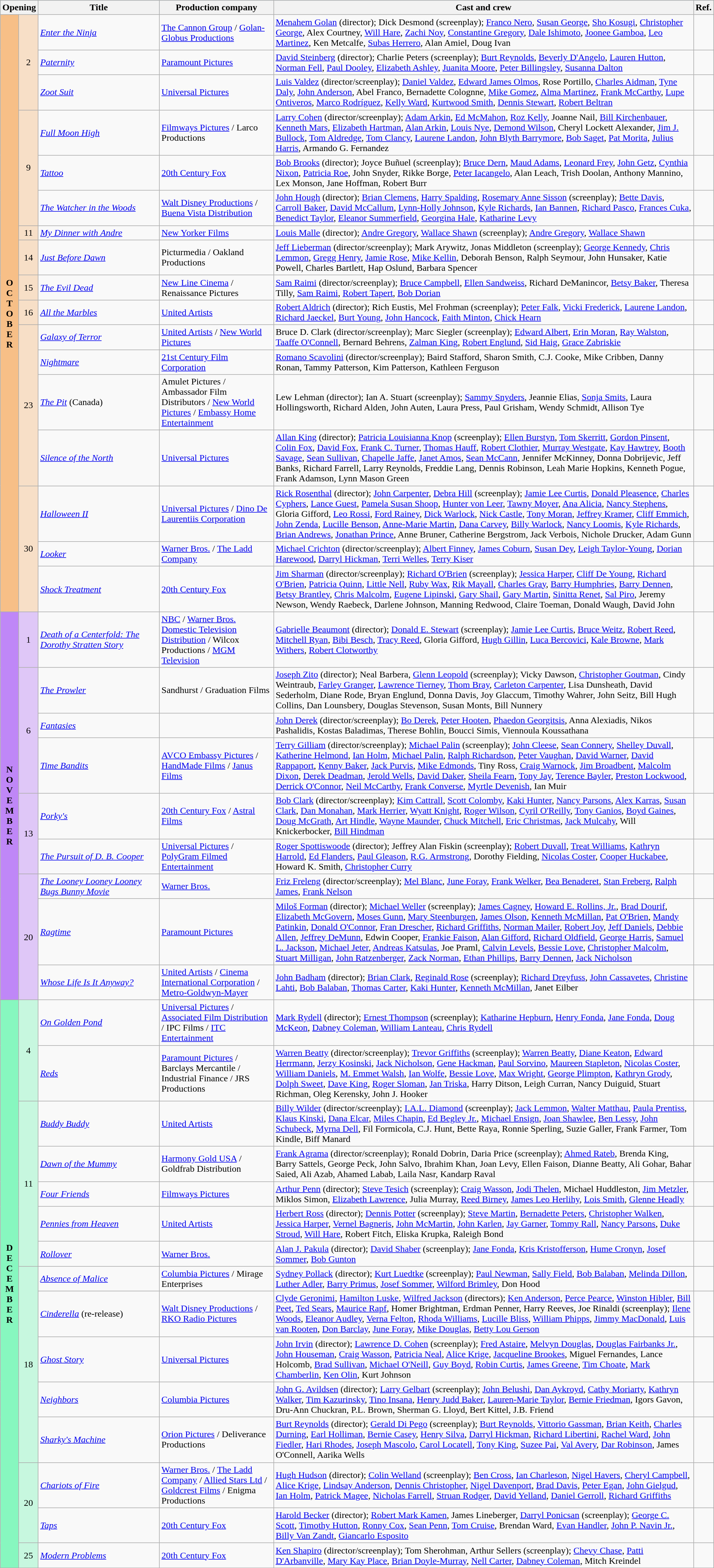<table class="wikitable sortable">
<tr style="background:#b0e0e6; text-align:center;">
<th colspan="2">Opening</th>
<th style="width:17%;">Title</th>
<th style="width:16%;">Production company</th>
<th>Cast and crew</th>
<th class="unsortable">Ref.</th>
</tr>
<tr>
<th rowspan="17" style="text-align:center; background:#f7bf87;"><strong>O<br>C<br>T<br>O<br>B<br>E<br>R</strong></th>
<td rowspan="3" style="text-align:center; background:#f7dfc7;">2</td>
<td><em><a href='#'>Enter the Ninja</a></em></td>
<td><a href='#'>The Cannon Group</a> / <a href='#'>Golan-Globus Productions</a></td>
<td><a href='#'>Menahem Golan</a> (director); Dick Desmond (screenplay); <a href='#'>Franco Nero</a>, <a href='#'>Susan George</a>, <a href='#'>Sho Kosugi</a>, <a href='#'>Christopher George</a>, Alex Courtney, <a href='#'>Will Hare</a>, <a href='#'>Zachi Noy</a>, <a href='#'>Constantine Gregory</a>, <a href='#'>Dale Ishimoto</a>, <a href='#'>Joonee Gamboa</a>, <a href='#'>Leo Martinez</a>, Ken Metcalfe, <a href='#'>Subas Herrero</a>, Alan Amiel, Doug Ivan</td>
<td></td>
</tr>
<tr>
<td><em><a href='#'>Paternity</a></em></td>
<td><a href='#'>Paramount Pictures</a></td>
<td><a href='#'>David Steinberg</a> (director); Charlie Peters (screenplay); <a href='#'>Burt Reynolds</a>, <a href='#'>Beverly D'Angelo</a>, <a href='#'>Lauren Hutton</a>, <a href='#'>Norman Fell</a>, <a href='#'>Paul Dooley</a>, <a href='#'>Elizabeth Ashley</a>, <a href='#'>Juanita Moore</a>, <a href='#'>Peter Billingsley</a>, <a href='#'>Susanna Dalton</a></td>
<td></td>
</tr>
<tr>
<td><em><a href='#'>Zoot Suit</a></em></td>
<td><a href='#'>Universal Pictures</a></td>
<td><a href='#'>Luis Valdez</a> (director/screenplay); <a href='#'>Daniel Valdez</a>, <a href='#'>Edward James Olmos</a>, Rose Portillo, <a href='#'>Charles Aidman</a>, <a href='#'>Tyne Daly</a>, <a href='#'>John Anderson</a>, Abel Franco, Bernadette Colognne, <a href='#'>Mike Gomez</a>, <a href='#'>Alma Martinez</a>, <a href='#'>Frank McCarthy</a>, <a href='#'>Lupe Ontiveros</a>, <a href='#'>Marco Rodríguez</a>, <a href='#'>Kelly Ward</a>, <a href='#'>Kurtwood Smith</a>, <a href='#'>Dennis Stewart</a>, <a href='#'>Robert Beltran</a></td>
<td></td>
</tr>
<tr>
<td rowspan="3" style="text-align:center; background:#f7dfc7;">9</td>
<td><em><a href='#'>Full Moon High</a></em></td>
<td><a href='#'>Filmways Pictures</a> / Larco Productions</td>
<td><a href='#'>Larry Cohen</a> (director/screenplay); <a href='#'>Adam Arkin</a>, <a href='#'>Ed McMahon</a>, <a href='#'>Roz Kelly</a>, Joanne Nail, <a href='#'>Bill Kirchenbauer</a>, <a href='#'>Kenneth Mars</a>, <a href='#'>Elizabeth Hartman</a>, <a href='#'>Alan Arkin</a>, <a href='#'>Louis Nye</a>, <a href='#'>Demond Wilson</a>, Cheryl Lockett Alexander, <a href='#'>Jim J. Bullock</a>, <a href='#'>Tom Aldredge</a>, <a href='#'>Tom Clancy</a>, <a href='#'>Laurene Landon</a>, <a href='#'>John Blyth Barrymore</a>, <a href='#'>Bob Saget</a>, <a href='#'>Pat Morita</a>, <a href='#'>Julius Harris</a>, Armando G. Fernandez</td>
<td></td>
</tr>
<tr>
<td><em><a href='#'>Tattoo</a></em></td>
<td><a href='#'>20th Century Fox</a></td>
<td><a href='#'>Bob Brooks</a> (director); Joyce Buñuel (screenplay); <a href='#'>Bruce Dern</a>, <a href='#'>Maud Adams</a>, <a href='#'>Leonard Frey</a>, <a href='#'>John Getz</a>, <a href='#'>Cynthia Nixon</a>, <a href='#'>Patricia Roe</a>, John Snyder, Rikke Borge, <a href='#'>Peter Iacangelo</a>, Alan Leach, Trish Doolan, Anthony Mannino, Lex Monson, Jane Hoffman, Robert Burr</td>
<td></td>
</tr>
<tr>
<td><em><a href='#'>The Watcher in the Woods</a></em></td>
<td><a href='#'>Walt Disney Productions</a> / <a href='#'>Buena Vista Distribution</a></td>
<td><a href='#'>John Hough</a> (director); <a href='#'>Brian Clemens</a>, <a href='#'>Harry Spalding</a>, <a href='#'>Rosemary Anne Sisson</a> (screenplay); <a href='#'>Bette Davis</a>, <a href='#'>Carroll Baker</a>, <a href='#'>David McCallum</a>, <a href='#'>Lynn-Holly Johnson</a>, <a href='#'>Kyle Richards</a>, <a href='#'>Ian Bannen</a>, <a href='#'>Richard Pasco</a>, <a href='#'>Frances Cuka</a>, <a href='#'>Benedict Taylor</a>, <a href='#'>Eleanor Summerfield</a>, <a href='#'>Georgina Hale</a>, <a href='#'>Katharine Levy</a></td>
<td></td>
</tr>
<tr>
<td style="text-align:center; background:#f7dfc7;">11</td>
<td><em><a href='#'>My Dinner with Andre</a></em></td>
<td><a href='#'>New Yorker Films</a></td>
<td><a href='#'>Louis Malle</a> (director); <a href='#'>Andre Gregory</a>, <a href='#'>Wallace Shawn</a> (screenplay); <a href='#'>Andre Gregory</a>, <a href='#'>Wallace Shawn</a></td>
<td></td>
</tr>
<tr>
<td style="text-align:center; background:#f7dfc7;">14</td>
<td><em><a href='#'>Just Before Dawn</a></em></td>
<td>Picturmedia / Oakland Productions</td>
<td><a href='#'>Jeff Lieberman</a> (director/screenplay); Mark Arywitz, Jonas Middleton (screenplay); <a href='#'>George Kennedy</a>, <a href='#'>Chris Lemmon</a>, <a href='#'>Gregg Henry</a>, <a href='#'>Jamie Rose</a>, <a href='#'>Mike Kellin</a>, Deborah Benson, Ralph Seymour, John Hunsaker, Katie Powell, Charles Bartlett, Hap Oslund, Barbara Spencer</td>
<td></td>
</tr>
<tr>
<td style="text-align:center; background:#f7dfc7;">15</td>
<td><em><a href='#'>The Evil Dead</a></em></td>
<td><a href='#'>New Line Cinema</a> / Renaissance Pictures</td>
<td><a href='#'>Sam Raimi</a> (director/screenplay); <a href='#'>Bruce Campbell</a>, <a href='#'>Ellen Sandweiss</a>, Richard DeManincor, <a href='#'>Betsy Baker</a>, Theresa Tilly, <a href='#'>Sam Raimi</a>, <a href='#'>Robert Tapert</a>, <a href='#'>Bob Dorian</a></td>
<td></td>
</tr>
<tr>
<td style="text-align:center; background:#f7dfc7;">16</td>
<td><em><a href='#'>All the Marbles</a></em></td>
<td><a href='#'>United Artists</a></td>
<td><a href='#'>Robert Aldrich</a> (director); Rich Eustis, Mel Frohman (screenplay); <a href='#'>Peter Falk</a>, <a href='#'>Vicki Frederick</a>, <a href='#'>Laurene Landon</a>, <a href='#'>Richard Jaeckel</a>, <a href='#'>Burt Young</a>, <a href='#'>John Hancock</a>, <a href='#'>Faith Minton</a>, <a href='#'>Chick Hearn</a></td>
<td></td>
</tr>
<tr>
<td rowspan="4" style="text-align:center; background:#f7dfc7;">23</td>
<td><em><a href='#'>Galaxy of Terror</a></em></td>
<td><a href='#'>United Artists</a> / <a href='#'>New World Pictures</a></td>
<td>Bruce D. Clark (director/screenplay); Marc Siegler (screenplay); <a href='#'>Edward Albert</a>, <a href='#'>Erin Moran</a>, <a href='#'>Ray Walston</a>, <a href='#'>Taaffe O'Connell</a>, Bernard Behrens, <a href='#'>Zalman King</a>, <a href='#'>Robert Englund</a>, <a href='#'>Sid Haig</a>, <a href='#'>Grace Zabriskie</a></td>
<td></td>
</tr>
<tr>
<td><em><a href='#'>Nightmare</a></em></td>
<td><a href='#'>21st Century Film Corporation</a></td>
<td><a href='#'>Romano Scavolini</a> (director/screenplay); Baird Stafford, Sharon Smith, C.J. Cooke, Mike Cribben, Danny Ronan, Tammy Patterson, Kim Patterson, Kathleen Ferguson</td>
<td></td>
</tr>
<tr>
<td><em><a href='#'>The Pit</a></em> (Canada)</td>
<td>Amulet Pictures / Ambassador Film Distributors / <a href='#'>New World Pictures</a> / <a href='#'>Embassy Home Entertainment</a></td>
<td>Lew Lehman (director); Ian A. Stuart (screenplay); <a href='#'>Sammy Snyders</a>, Jeannie Elias, <a href='#'>Sonja Smits</a>, Laura Hollingsworth, Richard Alden, John Auten, Laura Press, Paul Grisham, Wendy Schmidt, Allison Tye</td>
<td></td>
</tr>
<tr>
<td><em><a href='#'>Silence of the North</a></em></td>
<td><a href='#'>Universal Pictures</a></td>
<td><a href='#'>Allan King</a> (director); <a href='#'>Patricia Louisianna Knop</a> (screenplay); <a href='#'>Ellen Burstyn</a>, <a href='#'>Tom Skerritt</a>, <a href='#'>Gordon Pinsent</a>, <a href='#'>Colin Fox</a>, <a href='#'>David Fox</a>, <a href='#'>Frank C. Turner</a>, <a href='#'>Thomas Hauff</a>, <a href='#'>Robert Clothier</a>, <a href='#'>Murray Westgate</a>, <a href='#'>Kay Hawtrey</a>, <a href='#'>Booth Savage</a>, <a href='#'>Sean Sullivan</a>, <a href='#'>Chapelle Jaffe</a>, <a href='#'>Janet Amos</a>, <a href='#'>Sean McCann</a>, Jennifer McKinney, Donna Dobrijevic, Jeff Banks, Richard Farrell, Larry Reynolds, Freddie Lang, Dennis Robinson, Leah Marie Hopkins, Kenneth Pogue, Frank Adamson, Lynn Mason Green</td>
<td></td>
</tr>
<tr>
<td rowspan="3" style="text-align:center; background:#f7dfc7;">30</td>
<td><em><a href='#'>Halloween II</a></em></td>
<td><a href='#'>Universal Pictures</a> / <a href='#'>Dino De Laurentiis Corporation</a></td>
<td><a href='#'>Rick Rosenthal</a> (director); <a href='#'>John Carpenter</a>, <a href='#'>Debra Hill</a> (screenplay); <a href='#'>Jamie Lee Curtis</a>, <a href='#'>Donald Pleasence</a>, <a href='#'>Charles Cyphers</a>, <a href='#'>Lance Guest</a>, <a href='#'>Pamela Susan Shoop</a>, <a href='#'>Hunter von Leer</a>, <a href='#'>Tawny Moyer</a>, <a href='#'>Ana Alicia</a>, <a href='#'>Nancy Stephens</a>, Gloria Gifford, <a href='#'>Leo Rossi</a>, <a href='#'>Ford Rainey</a>, <a href='#'>Dick Warlock</a>, <a href='#'>Nick Castle</a>, <a href='#'>Tony Moran</a>, <a href='#'>Jeffrey Kramer</a>, <a href='#'>Cliff Emmich</a>, <a href='#'>John Zenda</a>, <a href='#'>Lucille Benson</a>, <a href='#'>Anne-Marie Martin</a>, <a href='#'>Dana Carvey</a>, <a href='#'>Billy Warlock</a>, <a href='#'>Nancy Loomis</a>, <a href='#'>Kyle Richards</a>, <a href='#'>Brian Andrews</a>, <a href='#'>Jonathan Prince</a>, Anne Bruner, Catherine Bergstrom, Jack Verbois, Nichole Drucker, Adam Gunn</td>
<td></td>
</tr>
<tr>
<td><em><a href='#'>Looker</a></em></td>
<td><a href='#'>Warner Bros.</a> / <a href='#'>The Ladd Company</a></td>
<td><a href='#'>Michael Crichton</a> (director/screenplay); <a href='#'>Albert Finney</a>, <a href='#'>James Coburn</a>, <a href='#'>Susan Dey</a>, <a href='#'>Leigh Taylor-Young</a>, <a href='#'>Dorian Harewood</a>, <a href='#'>Darryl Hickman</a>, <a href='#'>Terri Welles</a>, <a href='#'>Terry Kiser</a></td>
<td></td>
</tr>
<tr>
<td><em><a href='#'>Shock Treatment</a></em></td>
<td><a href='#'>20th Century Fox</a></td>
<td><a href='#'>Jim Sharman</a> (director/screenplay); <a href='#'>Richard O'Brien</a> (screenplay); <a href='#'>Jessica Harper</a>, <a href='#'>Cliff De Young</a>, <a href='#'>Richard O'Brien</a>, <a href='#'>Patricia Quinn</a>, <a href='#'>Little Nell</a>, <a href='#'>Ruby Wax</a>, <a href='#'>Rik Mayall</a>, <a href='#'>Charles Gray</a>, <a href='#'>Barry Humphries</a>, <a href='#'>Barry Dennen</a>, <a href='#'>Betsy Brantley</a>, <a href='#'>Chris Malcolm</a>, <a href='#'>Eugene Lipinski</a>, <a href='#'>Gary Shail</a>, <a href='#'>Gary Martin</a>, <a href='#'>Sinitta Renet</a>, <a href='#'>Sal Piro</a>, Jeremy Newson, Wendy Raebeck, Darlene Johnson, Manning Redwood, Claire Toeman, Donald Waugh, David John</td>
<td></td>
</tr>
<tr>
<th rowspan="9" style="text-align:center; background:#bf87f7;"><strong>N<br>O<br>V<br>E<br>M<br>B<br>E<br>R</strong></th>
<td style="text-align:center; background:#dfc7f7;">1</td>
<td><em><a href='#'>Death of a Centerfold: The Dorothy Stratten Story</a></em></td>
<td><a href='#'>NBC</a> / <a href='#'>Warner Bros. Domestic Television Distribution</a> / Wilcox Productions / <a href='#'>MGM Television</a></td>
<td><a href='#'>Gabrielle Beaumont</a> (director); <a href='#'>Donald E. Stewart</a> (screenplay); <a href='#'>Jamie Lee Curtis</a>, <a href='#'>Bruce Weitz</a>, <a href='#'>Robert Reed</a>, <a href='#'>Mitchell Ryan</a>, <a href='#'>Bibi Besch</a>, <a href='#'>Tracy Reed</a>, Gloria Gifford, <a href='#'>Hugh Gillin</a>, <a href='#'>Luca Bercovici</a>, <a href='#'>Kale Browne</a>, <a href='#'>Mark Withers</a>, <a href='#'>Robert Clotworthy</a></td>
<td></td>
</tr>
<tr>
<td rowspan="3" style="text-align:center; background:#dfc7f7;">6</td>
<td><em><a href='#'>The Prowler</a></em></td>
<td>Sandhurst / Graduation Films</td>
<td><a href='#'>Joseph Zito</a> (director); Neal Barbera, <a href='#'>Glenn Leopold</a> (screenplay); Vicky Dawson, <a href='#'>Christopher Goutman</a>, Cindy Weintraub, <a href='#'>Farley Granger</a>, <a href='#'>Lawrence Tierney</a>, <a href='#'>Thom Bray</a>, <a href='#'>Carleton Carpenter</a>, Lisa Dunsheath, David Sederholm, Diane Rode, Bryan Englund, Donna Davis, Joy Glaccum, Timothy Wahrer, John Seitz, Bill Hugh Collins, Dan Lounsbery, Douglas Stevenson, Susan Monts, Bill Nunnery</td>
<td></td>
</tr>
<tr>
<td><em><a href='#'>Fantasies</a></em></td>
<td></td>
<td><a href='#'>John Derek</a> (director/screenplay); <a href='#'>Bo Derek</a>, <a href='#'>Peter Hooten</a>, <a href='#'>Phaedon Georgitsis</a>, Anna Alexiadis, Nikos Pashalidis, Kostas Baladimas, Therese Bohlin, Boucci Simis, Viennoula Koussathana</td>
<td></td>
</tr>
<tr>
<td><em><a href='#'>Time Bandits</a></em></td>
<td><a href='#'>AVCO Embassy Pictures</a> / <a href='#'>HandMade Films</a> / <a href='#'>Janus Films</a></td>
<td><a href='#'>Terry Gilliam</a> (director/screenplay); <a href='#'>Michael Palin</a> (screenplay); <a href='#'>John Cleese</a>, <a href='#'>Sean Connery</a>, <a href='#'>Shelley Duvall</a>, <a href='#'>Katherine Helmond</a>, <a href='#'>Ian Holm</a>, <a href='#'>Michael Palin</a>, <a href='#'>Ralph Richardson</a>, <a href='#'>Peter Vaughan</a>, <a href='#'>David Warner</a>, <a href='#'>David Rappaport</a>, <a href='#'>Kenny Baker</a>, <a href='#'>Jack Purvis</a>, <a href='#'>Mike Edmonds</a>, Tiny Ross, <a href='#'>Craig Warnock</a>, <a href='#'>Jim Broadbent</a>, <a href='#'>Malcolm Dixon</a>, <a href='#'>Derek Deadman</a>, <a href='#'>Jerold Wells</a>, <a href='#'>David Daker</a>, <a href='#'>Sheila Fearn</a>, <a href='#'>Tony Jay</a>, <a href='#'>Terence Bayler</a>, <a href='#'>Preston Lockwood</a>, <a href='#'>Derrick O'Connor</a>, <a href='#'>Neil McCarthy</a>, <a href='#'>Frank Converse</a>, <a href='#'>Myrtle Devenish</a>, Ian Muir</td>
<td></td>
</tr>
<tr>
<td rowspan="2" style="text-align:center; background:#dfc7f7;">13</td>
<td><em><a href='#'>Porky's</a></em></td>
<td><a href='#'>20th Century Fox</a> / <a href='#'>Astral Films</a></td>
<td><a href='#'>Bob Clark</a> (director/screenplay); <a href='#'>Kim Cattrall</a>, <a href='#'>Scott Colomby</a>, <a href='#'>Kaki Hunter</a>, <a href='#'>Nancy Parsons</a>, <a href='#'>Alex Karras</a>, <a href='#'>Susan Clark</a>, <a href='#'>Dan Monahan</a>, <a href='#'>Mark Herrier</a>, <a href='#'>Wyatt Knight</a>, <a href='#'>Roger Wilson</a>, <a href='#'>Cyril O'Reilly</a>, <a href='#'>Tony Ganios</a>, <a href='#'>Boyd Gaines</a>, <a href='#'>Doug McGrath</a>, <a href='#'>Art Hindle</a>, <a href='#'>Wayne Maunder</a>, <a href='#'>Chuck Mitchell</a>, <a href='#'>Eric Christmas</a>, <a href='#'>Jack Mulcahy</a>, Will Knickerbocker, <a href='#'>Bill Hindman</a></td>
<td></td>
</tr>
<tr>
<td><em><a href='#'>The Pursuit of D. B. Cooper</a></em></td>
<td><a href='#'>Universal Pictures</a> / <a href='#'>PolyGram Filmed Entertainment</a></td>
<td><a href='#'>Roger Spottiswoode</a> (director); Jeffrey Alan Fiskin (screenplay); <a href='#'>Robert Duvall</a>, <a href='#'>Treat Williams</a>, <a href='#'>Kathryn Harrold</a>, <a href='#'>Ed Flanders</a>, <a href='#'>Paul Gleason</a>, <a href='#'>R.G. Armstrong</a>, Dorothy Fielding, <a href='#'>Nicolas Coster</a>, <a href='#'>Cooper Huckabee</a>, Howard K. Smith, <a href='#'>Christopher Curry</a></td>
<td></td>
</tr>
<tr>
<td rowspan="3" style="text-align:center; background:#dfc7f7;">20</td>
<td><em><a href='#'>The Looney Looney Looney Bugs Bunny Movie</a></em></td>
<td><a href='#'>Warner Bros.</a></td>
<td><a href='#'>Friz Freleng</a> (director/screenplay); <a href='#'>Mel Blanc</a>, <a href='#'>June Foray</a>, <a href='#'>Frank Welker</a>, <a href='#'>Bea Benaderet</a>, <a href='#'>Stan Freberg</a>, <a href='#'>Ralph James</a>, <a href='#'>Frank Nelson</a></td>
<td></td>
</tr>
<tr>
<td><em><a href='#'>Ragtime</a></em></td>
<td><a href='#'>Paramount Pictures</a></td>
<td><a href='#'>Miloš Forman</a> (director); <a href='#'>Michael Weller</a> (screenplay); <a href='#'>James Cagney</a>, <a href='#'>Howard E. Rollins, Jr.</a>, <a href='#'>Brad Dourif</a>, <a href='#'>Elizabeth McGovern</a>, <a href='#'>Moses Gunn</a>, <a href='#'>Mary Steenburgen</a>, <a href='#'>James Olson</a>, <a href='#'>Kenneth McMillan</a>, <a href='#'>Pat O'Brien</a>, <a href='#'>Mandy Patinkin</a>, <a href='#'>Donald O'Connor</a>, <a href='#'>Fran Drescher</a>, <a href='#'>Richard Griffiths</a>, <a href='#'>Norman Mailer</a>, <a href='#'>Robert Joy</a>, <a href='#'>Jeff Daniels</a>, <a href='#'>Debbie Allen</a>, <a href='#'>Jeffrey DeMunn</a>, Edwin Cooper, <a href='#'>Frankie Faison</a>, <a href='#'>Alan Gifford</a>, <a href='#'>Richard Oldfield</a>, <a href='#'>George Harris</a>, <a href='#'>Samuel L. Jackson</a>, <a href='#'>Michael Jeter</a>, <a href='#'>Andreas Katsulas</a>, Joe Praml, <a href='#'>Calvin Levels</a>, <a href='#'>Bessie Love</a>, <a href='#'>Christopher Malcolm</a>, <a href='#'>Stuart Milligan</a>, <a href='#'>John Ratzenberger</a>, <a href='#'>Zack Norman</a>, <a href='#'>Ethan Phillips</a>, <a href='#'>Barry Dennen</a>, <a href='#'>Jack Nicholson</a></td>
<td></td>
</tr>
<tr>
<td><em><a href='#'>Whose Life Is It Anyway?</a></em></td>
<td><a href='#'>United Artists</a> / <a href='#'>Cinema International Corporation</a> / <a href='#'>Metro-Goldwyn-Mayer</a></td>
<td><a href='#'>John Badham</a> (director); <a href='#'>Brian Clark</a>, <a href='#'>Reginald Rose</a> (screenplay); <a href='#'>Richard Dreyfuss</a>, <a href='#'>John Cassavetes</a>, <a href='#'>Christine Lahti</a>, <a href='#'>Bob Balaban</a>, <a href='#'>Thomas Carter</a>, <a href='#'>Kaki Hunter</a>, <a href='#'>Kenneth McMillan</a>, Janet Eilber</td>
<td></td>
</tr>
<tr>
<th rowspan="15" style="text-align:center; background:#87f7bf;"><strong>D<br>E<br>C<br>E<br>M<br>B<br>E<br>R</strong></th>
<td rowspan="2" style="text-align:center; background:#c7f7df;">4</td>
<td><em><a href='#'>On Golden Pond</a></em></td>
<td><a href='#'>Universal Pictures</a> / <a href='#'>Associated Film Distribution</a> / IPC Films / <a href='#'>ITC Entertainment</a></td>
<td><a href='#'>Mark Rydell</a> (director); <a href='#'>Ernest Thompson</a> (screenplay); <a href='#'>Katharine Hepburn</a>, <a href='#'>Henry Fonda</a>, <a href='#'>Jane Fonda</a>, <a href='#'>Doug McKeon</a>, <a href='#'>Dabney Coleman</a>, <a href='#'>William Lanteau</a>, <a href='#'>Chris Rydell</a></td>
<td></td>
</tr>
<tr>
<td><em><a href='#'>Reds</a></em></td>
<td><a href='#'>Paramount Pictures</a> / Barclays Mercantile / Industrial Finance / JRS Productions</td>
<td><a href='#'>Warren Beatty</a> (director/screenplay); <a href='#'>Trevor Griffiths</a> (screenplay); <a href='#'>Warren Beatty</a>, <a href='#'>Diane Keaton</a>, <a href='#'>Edward Herrmann</a>, <a href='#'>Jerzy Kosinski</a>, <a href='#'>Jack Nicholson</a>, <a href='#'>Gene Hackman</a>, <a href='#'>Paul Sorvino</a>, <a href='#'>Maureen Stapleton</a>, <a href='#'>Nicolas Coster</a>, <a href='#'>William Daniels</a>, <a href='#'>M. Emmet Walsh</a>, <a href='#'>Ian Wolfe</a>, <a href='#'>Bessie Love</a>, <a href='#'>Max Wright</a>, <a href='#'>George Plimpton</a>, <a href='#'>Kathryn Grody</a>, <a href='#'>Dolph Sweet</a>, <a href='#'>Dave King</a>, <a href='#'>Roger Sloman</a>, <a href='#'>Jan Triska</a>, Harry Ditson, Leigh Curran, Nancy Duiguid, Stuart Richman, Oleg Kerensky, John J. Hooker</td>
<td></td>
</tr>
<tr>
<td rowspan="5" style="text-align:center; background:#c7f7df;">11</td>
<td><em><a href='#'>Buddy Buddy</a></em></td>
<td><a href='#'>United Artists</a></td>
<td><a href='#'>Billy Wilder</a> (director/screenplay); <a href='#'>I.A.L. Diamond</a> (screenplay); <a href='#'>Jack Lemmon</a>, <a href='#'>Walter Matthau</a>, <a href='#'>Paula Prentiss</a>, <a href='#'>Klaus Kinski</a>, <a href='#'>Dana Elcar</a>, <a href='#'>Miles Chapin</a>, <a href='#'>Ed Begley Jr.</a>, <a href='#'>Michael Ensign</a>, <a href='#'>Joan Shawlee</a>, <a href='#'>Ben Lessy</a>, <a href='#'>John Schubeck</a>, <a href='#'>Myrna Dell</a>, Fil Formicola, C.J. Hunt, Bette Raya, Ronnie Sperling, Suzie Galler, Frank Farmer, Tom Kindle, Biff Manard</td>
<td></td>
</tr>
<tr>
<td><em><a href='#'>Dawn of the Mummy</a></em></td>
<td><a href='#'>Harmony Gold USA</a> / Goldfrab Distribution</td>
<td><a href='#'>Frank Agrama</a> (director/screenplay); Ronald Dobrin, Daria Price (screenplay); <a href='#'>Ahmed Rateb</a>, Brenda King, Barry Sattels, George Peck, John Salvo, Ibrahim Khan, Joan Levy, Ellen Faison, Dianne Beatty, Ali Gohar, Bahar Saied, Ali Azab, Ahamed Labab, Laila Nasr, Kandarp Raval</td>
<td></td>
</tr>
<tr>
<td><em><a href='#'>Four Friends</a></em></td>
<td><a href='#'>Filmways Pictures</a></td>
<td><a href='#'>Arthur Penn</a> (director); <a href='#'>Steve Tesich</a> (screenplay); <a href='#'>Craig Wasson</a>, <a href='#'>Jodi Thelen</a>, Michael Huddleston, <a href='#'>Jim Metzler</a>, Miklos Simon, <a href='#'>Elizabeth Lawrence</a>, Julia Murray, <a href='#'>Reed Birney</a>, <a href='#'>James Leo Herlihy</a>, <a href='#'>Lois Smith</a>, <a href='#'>Glenne Headly</a></td>
<td></td>
</tr>
<tr>
<td><em><a href='#'>Pennies from Heaven</a></em></td>
<td><a href='#'>United Artists</a></td>
<td><a href='#'>Herbert Ross</a> (director); <a href='#'>Dennis Potter</a> (screenplay); <a href='#'>Steve Martin</a>, <a href='#'>Bernadette Peters</a>, <a href='#'>Christopher Walken</a>, <a href='#'>Jessica Harper</a>, <a href='#'>Vernel Bagneris</a>, <a href='#'>John McMartin</a>, <a href='#'>John Karlen</a>, <a href='#'>Jay Garner</a>, <a href='#'>Tommy Rall</a>, <a href='#'>Nancy Parsons</a>, <a href='#'>Duke Stroud</a>, <a href='#'>Will Hare</a>, Robert Fitch, Eliska Krupka, Raleigh Bond</td>
<td></td>
</tr>
<tr>
<td><em><a href='#'>Rollover</a></em></td>
<td><a href='#'>Warner Bros.</a></td>
<td><a href='#'>Alan J. Pakula</a> (director); <a href='#'>David Shaber</a> (screenplay); <a href='#'>Jane Fonda</a>, <a href='#'>Kris Kristofferson</a>, <a href='#'>Hume Cronyn</a>, <a href='#'>Josef Sommer</a>, <a href='#'>Bob Gunton</a></td>
<td></td>
</tr>
<tr>
<td rowspan="5" style="text-align:center; background:#c7f7df;">18</td>
<td><em><a href='#'>Absence of Malice</a></em></td>
<td><a href='#'>Columbia Pictures</a> / Mirage Enterprises</td>
<td><a href='#'>Sydney Pollack</a> (director); <a href='#'>Kurt Luedtke</a> (screenplay); <a href='#'>Paul Newman</a>, <a href='#'>Sally Field</a>, <a href='#'>Bob Balaban</a>, <a href='#'>Melinda Dillon</a>, <a href='#'>Luther Adler</a>, <a href='#'>Barry Primus</a>, <a href='#'>Josef Sommer</a>, <a href='#'>Wilford Brimley</a>, Don Hood</td>
<td></td>
</tr>
<tr>
<td><em><a href='#'>Cinderella</a></em> (re-release)</td>
<td><a href='#'>Walt Disney Productions</a> / <a href='#'>RKO Radio Pictures</a></td>
<td><a href='#'>Clyde Geronimi</a>, <a href='#'>Hamilton Luske</a>, <a href='#'>Wilfred Jackson</a> (directors); <a href='#'>Ken Anderson</a>, <a href='#'>Perce Pearce</a>, <a href='#'>Winston Hibler</a>, <a href='#'>Bill Peet</a>, <a href='#'>Ted Sears</a>, <a href='#'>Maurice Rapf</a>, Homer Brightman, Erdman Penner, Harry Reeves, Joe Rinaldi (screenplay); <a href='#'>Ilene Woods</a>, <a href='#'>Eleanor Audley</a>, <a href='#'>Verna Felton</a>, <a href='#'>Rhoda Williams</a>, <a href='#'>Lucille Bliss</a>, <a href='#'>William Phipps</a>, <a href='#'>Jimmy MacDonald</a>, <a href='#'>Luis van Rooten</a>, <a href='#'>Don Barclay</a>, <a href='#'>June Foray</a>, <a href='#'>Mike Douglas</a>, <a href='#'>Betty Lou Gerson</a></td>
<td></td>
</tr>
<tr>
<td><em><a href='#'>Ghost Story</a></em></td>
<td><a href='#'>Universal Pictures</a></td>
<td><a href='#'>John Irvin</a> (director); <a href='#'>Lawrence D. Cohen</a> (screenplay); <a href='#'>Fred Astaire</a>, <a href='#'>Melvyn Douglas</a>, <a href='#'>Douglas Fairbanks Jr.</a>, <a href='#'>John Houseman</a>, <a href='#'>Craig Wasson</a>, <a href='#'>Patricia Neal</a>, <a href='#'>Alice Krige</a>, <a href='#'>Jacqueline Brookes</a>, Miguel Fernandes, Lance Holcomb, <a href='#'>Brad Sullivan</a>, <a href='#'>Michael O'Neill</a>, <a href='#'>Guy Boyd</a>, <a href='#'>Robin Curtis</a>, <a href='#'>James Greene</a>, <a href='#'>Tim Choate</a>, <a href='#'>Mark Chamberlin</a>, <a href='#'>Ken Olin</a>, Kurt Johnson</td>
<td></td>
</tr>
<tr>
<td><em><a href='#'>Neighbors</a></em></td>
<td><a href='#'>Columbia Pictures</a></td>
<td><a href='#'>John G. Avildsen</a> (director); <a href='#'>Larry Gelbart</a> (screenplay); <a href='#'>John Belushi</a>, <a href='#'>Dan Aykroyd</a>, <a href='#'>Cathy Moriarty</a>, <a href='#'>Kathryn Walker</a>, <a href='#'>Tim Kazurinsky</a>, <a href='#'>Tino Insana</a>, <a href='#'>Henry Judd Baker</a>, <a href='#'>Lauren-Marie Taylor</a>, <a href='#'>Bernie Friedman</a>, Igors Gavon, Dru-Ann Chuckran, P.L. Brown, Sherman G. Lloyd, Bert Kittel, J.B. Friend</td>
<td></td>
</tr>
<tr>
<td><em><a href='#'>Sharky's Machine</a></em></td>
<td><a href='#'>Orion Pictures</a> / Deliverance Productions</td>
<td><a href='#'>Burt Reynolds</a> (director); <a href='#'>Gerald Di Pego</a> (screenplay); <a href='#'>Burt Reynolds</a>, <a href='#'>Vittorio Gassman</a>, <a href='#'>Brian Keith</a>, <a href='#'>Charles Durning</a>, <a href='#'>Earl Holliman</a>, <a href='#'>Bernie Casey</a>, <a href='#'>Henry Silva</a>, <a href='#'>Darryl Hickman</a>, <a href='#'>Richard Libertini</a>, <a href='#'>Rachel Ward</a>, <a href='#'>John Fiedler</a>, <a href='#'>Hari Rhodes</a>, <a href='#'>Joseph Mascolo</a>, <a href='#'>Carol Locatell</a>, <a href='#'>Tony King</a>, <a href='#'>Suzee Pai</a>, <a href='#'>Val Avery</a>, <a href='#'>Dar Robinson</a>, James O'Connell, Aarika Wells</td>
<td></td>
</tr>
<tr>
<td rowspan="2" style="text-align:center; background:#c7f7df;">20</td>
<td><em><a href='#'>Chariots of Fire</a></em></td>
<td><a href='#'>Warner Bros.</a> / <a href='#'>The Ladd Company</a> / <a href='#'>Allied Stars Ltd</a> / <a href='#'>Goldcrest Films</a> / Enigma Productions</td>
<td><a href='#'>Hugh Hudson</a> (director); <a href='#'>Colin Welland</a> (screenplay); <a href='#'>Ben Cross</a>, <a href='#'>Ian Charleson</a>, <a href='#'>Nigel Havers</a>, <a href='#'>Cheryl Campbell</a>, <a href='#'>Alice Krige</a>, <a href='#'>Lindsay Anderson</a>, <a href='#'>Dennis Christopher</a>, <a href='#'>Nigel Davenport</a>, <a href='#'>Brad Davis</a>, <a href='#'>Peter Egan</a>, <a href='#'>John Gielgud</a>, <a href='#'>Ian Holm</a>, <a href='#'>Patrick Magee</a>, <a href='#'>Nicholas Farrell</a>, <a href='#'>Struan Rodger</a>, <a href='#'>David Yelland</a>, <a href='#'>Daniel Gerroll</a>, <a href='#'>Richard Griffiths</a></td>
<td></td>
</tr>
<tr>
<td><em><a href='#'>Taps</a></em></td>
<td><a href='#'>20th Century Fox</a></td>
<td><a href='#'>Harold Becker</a> (director); <a href='#'>Robert Mark Kamen</a>, James Lineberger, <a href='#'>Darryl Ponicsan</a> (screenplay); <a href='#'>George C. Scott</a>, <a href='#'>Timothy Hutton</a>, <a href='#'>Ronny Cox</a>, <a href='#'>Sean Penn</a>, <a href='#'>Tom Cruise</a>, Brendan Ward, <a href='#'>Evan Handler</a>, <a href='#'>John P. Navin Jr.</a>, <a href='#'>Billy Van Zandt</a>, <a href='#'>Giancarlo Esposito</a></td>
<td></td>
</tr>
<tr>
<td style="text-align:center; background:#c7f7df;">25</td>
<td><em><a href='#'>Modern Problems</a></em></td>
<td><a href='#'>20th Century Fox</a></td>
<td><a href='#'>Ken Shapiro</a> (director/screenplay); Tom Sherohman, Arthur Sellers (screenplay); <a href='#'>Chevy Chase</a>, <a href='#'>Patti D'Arbanville</a>, <a href='#'>Mary Kay Place</a>, <a href='#'>Brian Doyle-Murray</a>, <a href='#'>Nell Carter</a>, <a href='#'>Dabney Coleman</a>, Mitch Kreindel</td>
<td></td>
</tr>
</table>
